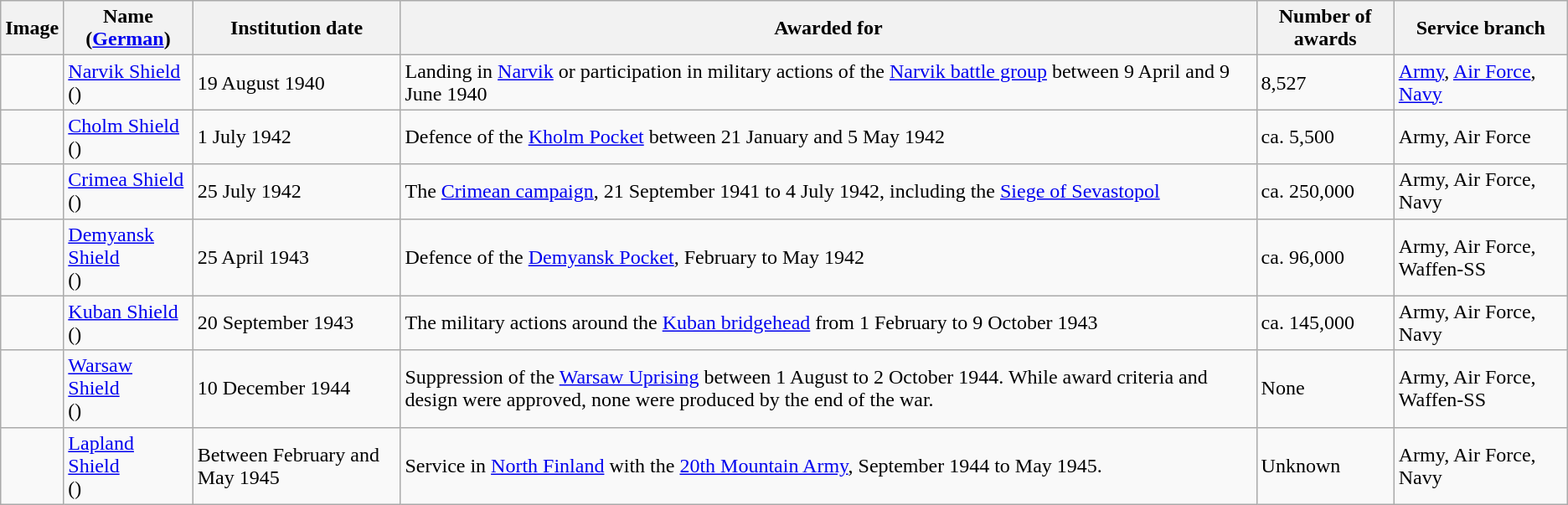<table class="wikitable">
<tr>
<th>Image</th>
<th>Name<br>(<a href='#'>German</a>)</th>
<th>Institution date</th>
<th>Awarded for</th>
<th>Number of awards</th>
<th>Service branch</th>
</tr>
<tr>
<td></td>
<td><a href='#'>Narvik Shield</a><br>()</td>
<td>19 August 1940</td>
<td>Landing in <a href='#'>Narvik</a> or participation in military actions of the <a href='#'>Narvik battle group</a> between 9 April and 9 June 1940</td>
<td>8,527</td>
<td><a href='#'>Army</a>, <a href='#'>Air Force</a>, <a href='#'>Navy</a></td>
</tr>
<tr>
<td></td>
<td><a href='#'>Cholm Shield</a><br>()</td>
<td>1 July 1942</td>
<td>Defence of the <a href='#'>Kholm Pocket</a> between 21 January and 5 May 1942</td>
<td>ca. 5,500</td>
<td>Army, Air Force</td>
</tr>
<tr>
<td></td>
<td><a href='#'>Crimea Shield</a><br>()</td>
<td>25 July 1942</td>
<td>The <a href='#'>Crimean campaign</a>, 21 September 1941 to 4 July 1942, including the <a href='#'>Siege of Sevastopol</a></td>
<td>ca. 250,000</td>
<td>Army, Air Force, Navy</td>
</tr>
<tr>
<td></td>
<td><a href='#'>Demyansk Shield</a><br>()</td>
<td>25 April 1943</td>
<td>Defence of the <a href='#'>Demyansk Pocket</a>, February to May 1942</td>
<td>ca. 96,000</td>
<td>Army, Air Force, Waffen-SS</td>
</tr>
<tr>
<td></td>
<td><a href='#'>Kuban Shield</a><br>()</td>
<td>20 September 1943</td>
<td>The military actions around the <a href='#'>Kuban bridgehead</a> from 1 February to 9 October 1943</td>
<td>ca. 145,000</td>
<td>Army, Air Force, Navy</td>
</tr>
<tr>
<td></td>
<td><a href='#'>Warsaw Shield</a> <br>()</td>
<td>10 December 1944</td>
<td>Suppression of the <a href='#'>Warsaw Uprising</a> between 1 August to 2 October 1944. While award criteria and design were approved, none were produced by the end of the war.</td>
<td>None</td>
<td>Army, Air Force, Waffen-SS</td>
</tr>
<tr>
<td></td>
<td><a href='#'>Lapland Shield</a><br>()</td>
<td>Between February and May 1945</td>
<td>Service in <a href='#'>North Finland</a> with the <a href='#'>20th Mountain Army</a>, September 1944 to May 1945.</td>
<td>Unknown</td>
<td>Army, Air Force, Navy</td>
</tr>
</table>
